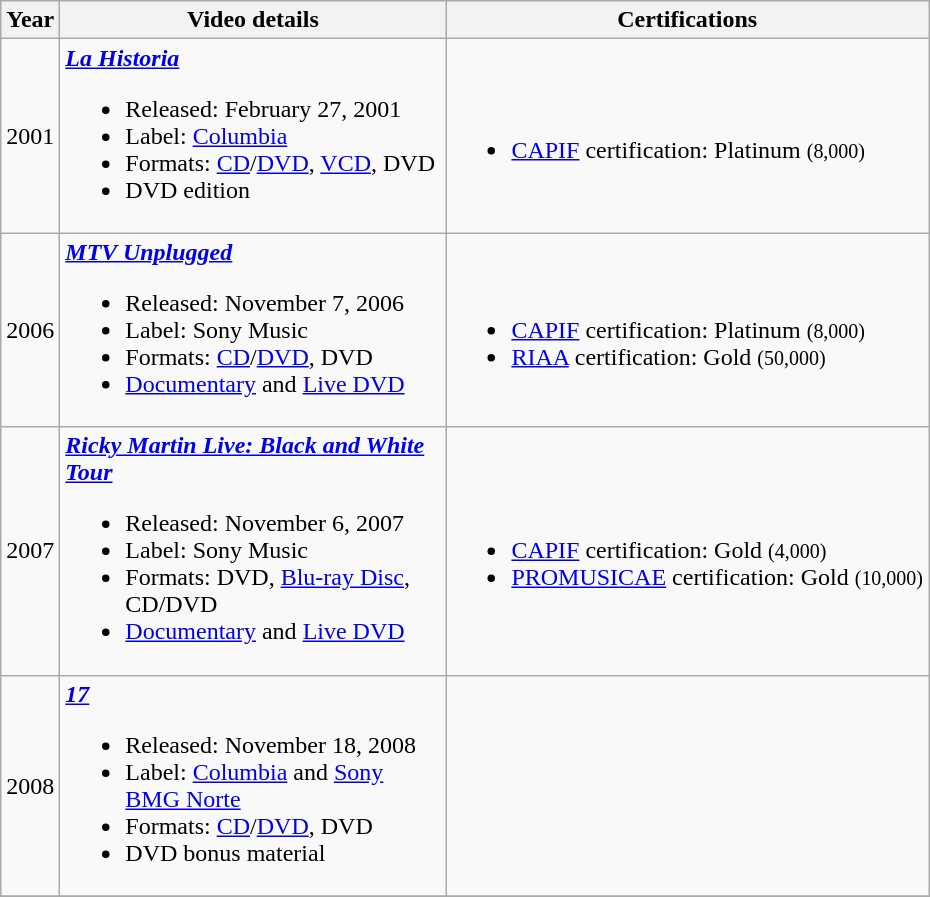<table class="wikitable">
<tr>
<th>Year</th>
<th style="width:250px;">Video details</th>
<th>Certifications</th>
</tr>
<tr>
<td>2001</td>
<td><strong><em><a href='#'>La Historia</a></em></strong><br><ul><li>Released: February 27, 2001</li><li>Label: <a href='#'>Columbia</a></li><li>Formats: <a href='#'>CD</a>/<a href='#'>DVD</a>, <a href='#'>VCD</a>, DVD</li><li>DVD edition</li></ul></td>
<td><br><ul><li><a href='#'>CAPIF</a> certification: Platinum <small>(8,000)</small></li></ul></td>
</tr>
<tr>
<td>2006</td>
<td><strong><em><a href='#'>MTV Unplugged</a></em></strong><br><ul><li>Released: November 7, 2006</li><li>Label: Sony Music</li><li>Formats: <a href='#'>CD</a>/<a href='#'>DVD</a>, DVD</li><li><a href='#'>Documentary</a> and <a href='#'>Live DVD</a></li></ul></td>
<td><br><ul><li><a href='#'>CAPIF</a> certification: Platinum <small>(8,000)</small></li><li><a href='#'>RIAA</a> certification: Gold <small>(50,000)</small></li></ul></td>
</tr>
<tr>
<td>2007</td>
<td><strong><em><a href='#'>Ricky Martin Live: Black and White Tour</a></em></strong><br><ul><li>Released: November 6, 2007</li><li>Label: Sony Music</li><li>Formats: DVD, <a href='#'>Blu-ray Disc</a>, CD/DVD</li><li><a href='#'>Documentary</a> and <a href='#'>Live DVD</a></li></ul></td>
<td><br><ul><li><a href='#'>CAPIF</a> certification: Gold <small>(4,000)</small></li><li><a href='#'>PROMUSICAE</a> certification: Gold <small>(10,000)</small></li></ul></td>
</tr>
<tr>
<td>2008</td>
<td><strong><em><a href='#'>17</a></em></strong><br><ul><li>Released: November 18, 2008</li><li>Label: <a href='#'>Columbia</a> and <a href='#'>Sony BMG Norte</a></li><li>Formats: <a href='#'>CD</a>/<a href='#'>DVD</a>, DVD</li><li>DVD bonus material</li></ul></td>
<td></td>
</tr>
<tr>
</tr>
</table>
